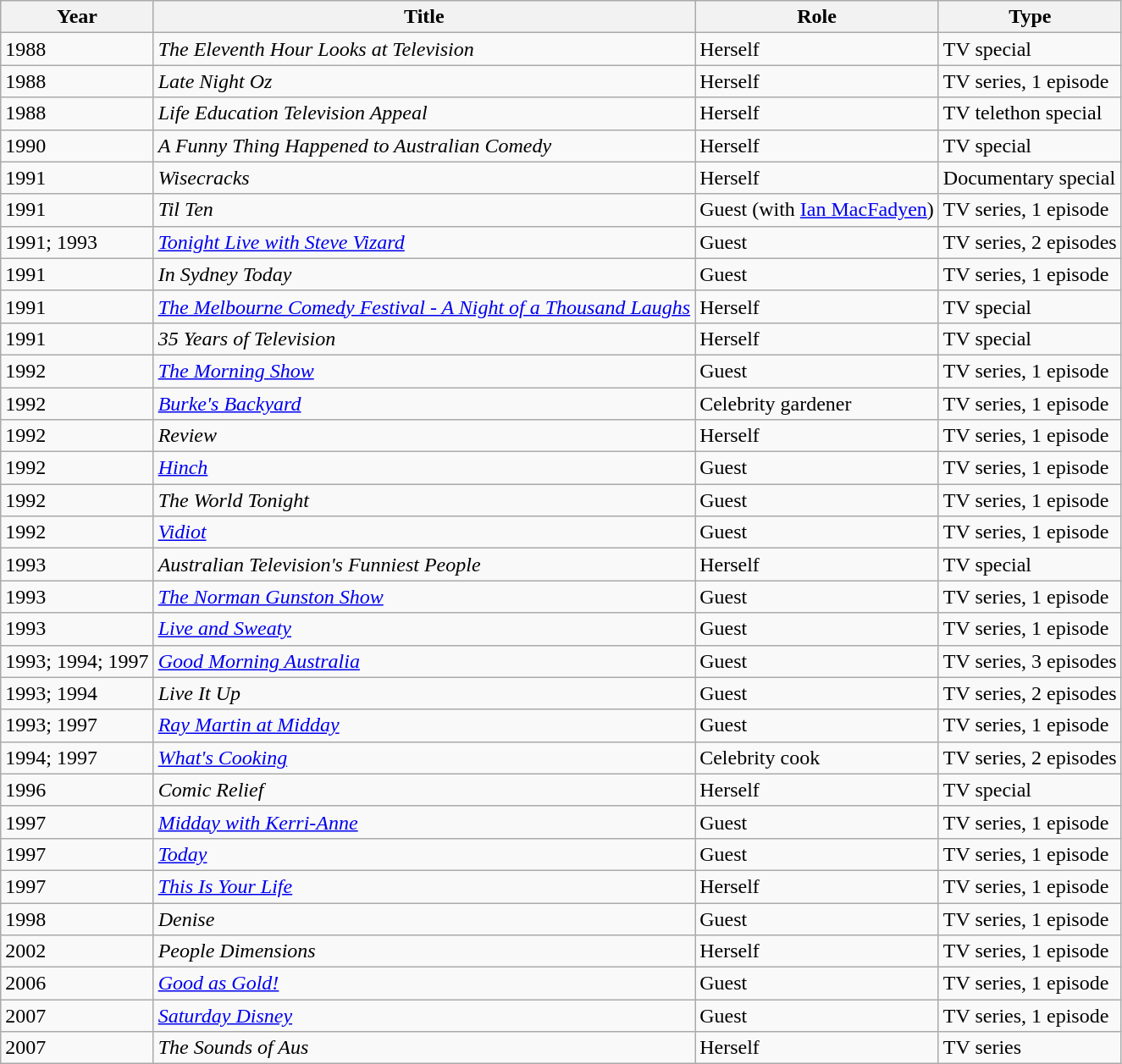<table class="wikitable sortable">
<tr>
<th>Year</th>
<th>Title</th>
<th>Role</th>
<th class="unsortable">Type</th>
</tr>
<tr>
<td>1988</td>
<td><em>The Eleventh Hour Looks at Television</em></td>
<td>Herself</td>
<td>TV special</td>
</tr>
<tr>
<td>1988</td>
<td><em>Late Night Oz</em></td>
<td>Herself</td>
<td>TV series, 1 episode</td>
</tr>
<tr>
<td>1988</td>
<td><em>Life Education Television Appeal</em></td>
<td>Herself</td>
<td>TV telethon special</td>
</tr>
<tr>
<td>1990</td>
<td><em>A Funny Thing Happened to Australian Comedy</em></td>
<td>Herself</td>
<td>TV special</td>
</tr>
<tr>
<td>1991</td>
<td><em>Wisecracks</em></td>
<td>Herself</td>
<td>Documentary special</td>
</tr>
<tr>
<td>1991</td>
<td><em>Til Ten</em></td>
<td>Guest (with <a href='#'>Ian MacFadyen</a>)</td>
<td>TV series, 1 episode</td>
</tr>
<tr>
<td>1991; 1993</td>
<td><em><a href='#'>Tonight Live with Steve Vizard</a></em></td>
<td>Guest</td>
<td>TV series, 2 episodes</td>
</tr>
<tr>
<td>1991</td>
<td><em>In Sydney Today</em></td>
<td>Guest</td>
<td>TV series, 1 episode</td>
</tr>
<tr>
<td>1991</td>
<td><em><a href='#'>The Melbourne Comedy Festival - A Night of a Thousand Laughs</a></em></td>
<td>Herself</td>
<td>TV special</td>
</tr>
<tr>
<td>1991</td>
<td><em>35 Years of Television</em></td>
<td>Herself</td>
<td>TV special</td>
</tr>
<tr>
<td>1992</td>
<td><em><a href='#'>The Morning Show</a></em></td>
<td>Guest</td>
<td>TV series, 1 episode</td>
</tr>
<tr>
<td>1992</td>
<td><em><a href='#'>Burke's Backyard</a></em></td>
<td>Celebrity gardener</td>
<td>TV series, 1 episode</td>
</tr>
<tr>
<td>1992</td>
<td><em>Review</em></td>
<td>Herself</td>
<td>TV series, 1 episode</td>
</tr>
<tr>
<td>1992</td>
<td><em><a href='#'>Hinch</a></em></td>
<td>Guest</td>
<td>TV series, 1 episode</td>
</tr>
<tr>
<td>1992</td>
<td><em>The World Tonight</em></td>
<td>Guest</td>
<td>TV series, 1 episode</td>
</tr>
<tr>
<td>1992</td>
<td><em><a href='#'>Vidiot</a></em></td>
<td>Guest</td>
<td>TV series, 1 episode</td>
</tr>
<tr>
<td>1993</td>
<td><em>Australian Television's Funniest People</em></td>
<td>Herself</td>
<td>TV special</td>
</tr>
<tr>
<td>1993</td>
<td><em><a href='#'>The Norman Gunston Show</a></em></td>
<td>Guest</td>
<td>TV series, 1 episode</td>
</tr>
<tr>
<td>1993</td>
<td><em><a href='#'>Live and Sweaty</a></em></td>
<td>Guest</td>
<td>TV series, 1 episode</td>
</tr>
<tr>
<td>1993; 1994; 1997</td>
<td><em><a href='#'>Good Morning Australia</a></em></td>
<td>Guest</td>
<td>TV series, 3 episodes</td>
</tr>
<tr>
<td>1993; 1994</td>
<td><em>Live It Up</em></td>
<td>Guest</td>
<td>TV series, 2 episodes</td>
</tr>
<tr>
<td>1993; 1997</td>
<td><em><a href='#'>Ray Martin at Midday</a></em></td>
<td>Guest</td>
<td>TV series, 1 episode</td>
</tr>
<tr>
<td>1994; 1997</td>
<td><em><a href='#'>What's Cooking</a></em></td>
<td>Celebrity cook</td>
<td>TV series, 2 episodes</td>
</tr>
<tr>
<td>1996</td>
<td><em>Comic Relief</em></td>
<td>Herself</td>
<td>TV special</td>
</tr>
<tr>
<td>1997</td>
<td><em><a href='#'>Midday with Kerri-Anne</a></em></td>
<td>Guest</td>
<td>TV series, 1 episode</td>
</tr>
<tr>
<td>1997</td>
<td><em><a href='#'>Today</a></em></td>
<td>Guest</td>
<td>TV series, 1 episode</td>
</tr>
<tr>
<td>1997</td>
<td><em><a href='#'>This Is Your Life</a></em></td>
<td>Herself</td>
<td>TV series, 1 episode</td>
</tr>
<tr>
<td>1998</td>
<td><em>Denise</em></td>
<td>Guest</td>
<td>TV series, 1 episode</td>
</tr>
<tr>
<td>2002</td>
<td><em>People Dimensions</em></td>
<td>Herself</td>
<td>TV series, 1 episode</td>
</tr>
<tr>
<td>2006</td>
<td><em><a href='#'>Good as Gold!</a></em></td>
<td>Guest</td>
<td>TV series, 1 episode</td>
</tr>
<tr>
<td>2007</td>
<td><em><a href='#'>Saturday Disney</a></em></td>
<td>Guest</td>
<td>TV series, 1 episode</td>
</tr>
<tr>
<td>2007</td>
<td><em>The Sounds of Aus</em></td>
<td>Herself</td>
<td>TV series</td>
</tr>
</table>
